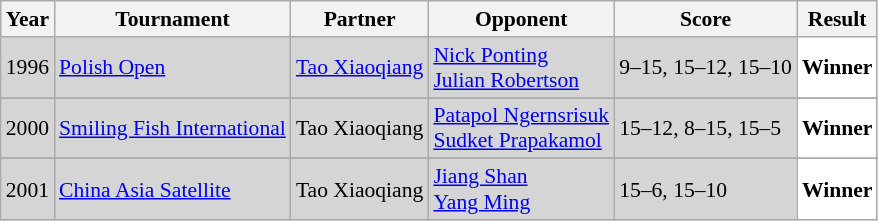<table class="sortable wikitable" style="font-size: 90%;">
<tr>
<th>Year</th>
<th>Tournament</th>
<th>Partner</th>
<th>Opponent</th>
<th>Score</th>
<th>Result</th>
</tr>
<tr style="background:#D5D5D5">
<td align="center">1996</td>
<td align="left"><a href='#'>Polish Open</a></td>
<td align="left"> <a href='#'>Tao Xiaoqiang</a></td>
<td align="left"> <a href='#'>Nick Ponting</a> <br>  <a href='#'>Julian Robertson</a></td>
<td align="left">9–15, 15–12, 15–10</td>
<td style="text-align:left; background:white"> <strong>Winner</strong></td>
</tr>
<tr>
</tr>
<tr style="background:#D5D5D5">
<td align="center">2000</td>
<td align="left"><a href='#'>Smiling Fish International</a></td>
<td align="left"> Tao Xiaoqiang</td>
<td align="left"> <a href='#'>Patapol Ngernsrisuk</a> <br>  <a href='#'>Sudket Prapakamol</a></td>
<td align="left">15–12, 8–15, 15–5</td>
<td style="text-align:left; background:white"> <strong>Winner</strong></td>
</tr>
<tr>
</tr>
<tr style="background:#D5D5D5">
<td align="center">2001</td>
<td align="left"><a href='#'>China Asia Satellite</a></td>
<td align="left"> Tao Xiaoqiang</td>
<td align="left"> <a href='#'>Jiang Shan</a> <br>  <a href='#'>Yang Ming</a></td>
<td align="left">15–6, 15–10</td>
<td style="text-align:left; background:white"> <strong>Winner</strong></td>
</tr>
</table>
